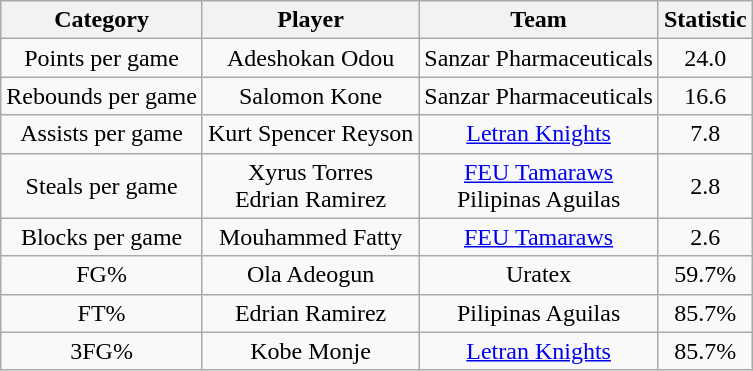<table class="wikitable" style="text-align:center">
<tr>
<th>Category</th>
<th>Player</th>
<th>Team</th>
<th>Statistic</th>
</tr>
<tr>
<td>Points per game</td>
<td>Adeshokan Odou</td>
<td>Sanzar Pharmaceuticals</td>
<td>24.0</td>
</tr>
<tr>
<td>Rebounds per game</td>
<td>Salomon Kone</td>
<td>Sanzar Pharmaceuticals</td>
<td>16.6</td>
</tr>
<tr>
<td>Assists per game</td>
<td>Kurt Spencer Reyson</td>
<td><a href='#'>Letran Knights</a></td>
<td>7.8</td>
</tr>
<tr>
<td>Steals per game</td>
<td>Xyrus Torres<br>Edrian Ramirez</td>
<td><a href='#'>FEU Tamaraws</a><br>Pilipinas Aguilas</td>
<td>2.8</td>
</tr>
<tr>
<td>Blocks per game</td>
<td>Mouhammed Fatty</td>
<td><a href='#'>FEU Tamaraws</a></td>
<td>2.6</td>
</tr>
<tr>
<td>FG%</td>
<td>Ola Adeogun</td>
<td>Uratex</td>
<td>59.7%</td>
</tr>
<tr>
<td>FT%</td>
<td>Edrian Ramirez</td>
<td>Pilipinas Aguilas</td>
<td>85.7%</td>
</tr>
<tr>
<td>3FG%</td>
<td>Kobe Monje</td>
<td><a href='#'>Letran Knights</a></td>
<td>85.7%</td>
</tr>
</table>
